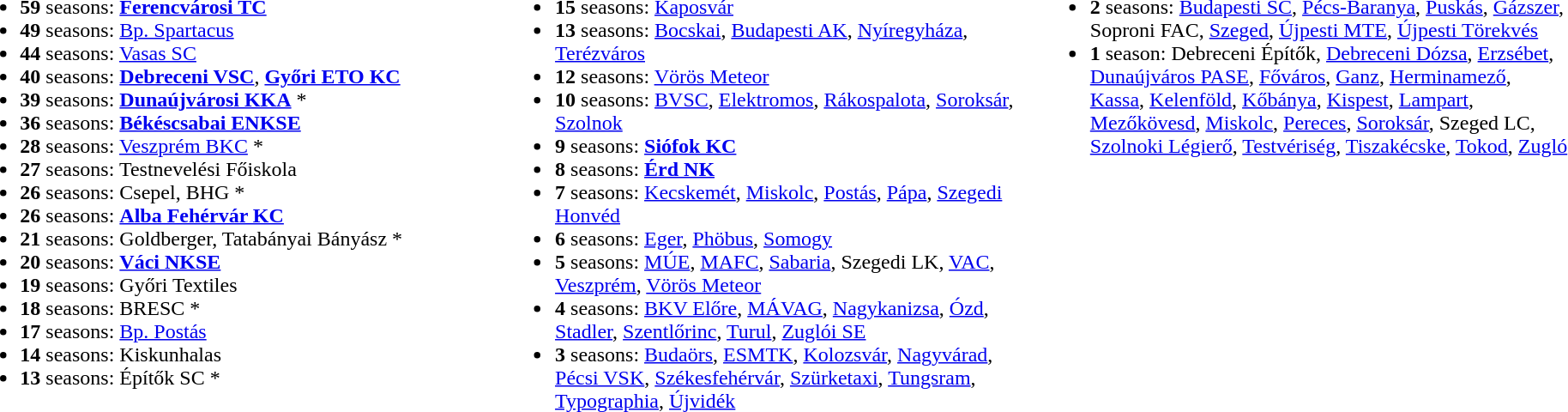<table>
<tr>
<td valign="top"></td>
<td style="width:33%; vertical-align:top;"><br><ul><li><strong>59</strong> seasons: <strong><a href='#'>Ferencvárosi TC</a></strong></li><li><strong>49</strong> seasons: <a href='#'>Bp. Spartacus</a></li><li><strong>44</strong> seasons: <a href='#'>Vasas SC</a></li><li><strong>40</strong> seasons: <strong><a href='#'>Debreceni VSC</a></strong>, <strong><a href='#'>Győri ETO KC</a></strong></li><li><strong>39</strong> seasons: <strong><a href='#'>Dunaújvárosi KKA</a></strong> *</li><li><strong>36</strong> seasons: <strong><a href='#'>Békéscsabai ENKSE</a></strong></li><li><strong>28</strong> seasons: <a href='#'>Veszprém BKC</a> *</li><li><strong>27</strong> seasons: Testnevelési Főiskola</li><li><strong>26</strong> seasons: Csepel, BHG *</li><li><strong>26</strong> seasons: <strong><a href='#'>Alba Fehérvár KC</a></strong></li><li><strong>21</strong> seasons: Goldberger, Tatabányai Bányász *</li><li><strong>20</strong> seasons: <strong><a href='#'>Váci NKSE</a></strong></li><li><strong>19</strong> seasons: Győri Textiles</li><li><strong>18</strong> seasons: BRESC *</li><li><strong>17</strong> seasons: <a href='#'>Bp. Postás</a></li><li><strong>14</strong> seasons: Kiskunhalas</li><li><strong>13</strong> seasons: Építők SC *</li></ul></td>
<td style="width:33%; vertical-align:top;"><br><ul><li><strong>15</strong> seasons: <a href='#'>Kaposvár</a></li><li><strong>13</strong> seasons: <a href='#'>Bocskai</a>, <a href='#'>Budapesti AK</a>, <a href='#'>Nyíregyháza</a>, <a href='#'>Terézváros</a></li><li><strong>12</strong> seasons: <a href='#'>Vörös Meteor</a></li><li><strong>10</strong> seasons: <a href='#'>BVSC</a>, <a href='#'>Elektromos</a>, <a href='#'>Rákospalota</a>, <a href='#'>Soroksár</a>, <a href='#'>Szolnok</a></li><li><strong>9</strong> seasons: <strong><a href='#'>Siófok KC</a></strong></li><li><strong>8</strong> seasons: <strong><a href='#'>Érd NK</a></strong></li><li><strong>7</strong> seasons: <a href='#'>Kecskemét</a>, <a href='#'>Miskolc</a>, <a href='#'>Postás</a>, <a href='#'>Pápa</a>, <a href='#'>Szegedi Honvéd</a></li><li><strong>6</strong> seasons: <a href='#'>Eger</a>, <a href='#'>Phöbus</a>, <a href='#'>Somogy</a></li><li><strong>5</strong> seasons: <a href='#'>MÚE</a>, <a href='#'>MAFC</a>, <a href='#'>Sabaria</a>, Szegedi LK, <a href='#'>VAC</a>, <a href='#'>Veszprém</a>, <a href='#'>Vörös Meteor</a></li><li><strong>4</strong> seasons: <a href='#'>BKV Előre</a>, <a href='#'>MÁVAG</a>, <a href='#'>Nagykanizsa</a>, <a href='#'>Ózd</a>, <a href='#'>Stadler</a>, <a href='#'>Szentlőrinc</a>, <a href='#'>Turul</a>, <a href='#'>Zuglói SE</a></li><li><strong>3</strong> seasons: <a href='#'>Budaörs</a>, <a href='#'>ESMTK</a>, <a href='#'>Kolozsvár</a>, <a href='#'>Nagyvárad</a>, <a href='#'>Pécsi VSK</a>, <a href='#'>Székesfehérvár</a>, <a href='#'>Szürketaxi</a>, <a href='#'>Tungsram</a>, <a href='#'>Typographia</a>, <a href='#'>Újvidék</a></li></ul></td>
<td style="width:33%; vertical-align:top;"><br><ul><li><strong>2</strong> seasons: <a href='#'>Budapesti SC</a>, <a href='#'>Pécs-Baranya</a>, <a href='#'>Puskás</a>, <a href='#'>Gázszer</a>, Soproni FAC, <a href='#'>Szeged</a>, <a href='#'>Újpesti MTE</a>, <a href='#'>Újpesti Törekvés</a></li><li><strong>1</strong> season: Debreceni Építők, <a href='#'>Debreceni Dózsa</a>, <a href='#'>Erzsébet</a>, <a href='#'>Dunaújváros PASE</a>, <a href='#'>Főváros</a>, <a href='#'>Ganz</a>, <a href='#'>Herminamező</a>, <a href='#'>Kassa</a>, <a href='#'>Kelenföld</a>, <a href='#'>Kőbánya</a>, <a href='#'>Kispest</a>, <a href='#'>Lampart</a>, <a href='#'>Mezőkövesd</a>, <a href='#'>Miskolc</a>, <a href='#'>Pereces</a>, <a href='#'>Soroksár</a>, Szeged LC, <a href='#'>Szolnoki Légierő</a>, <a href='#'>Testvériség</a>, <a href='#'>Tiszakécske</a>, <a href='#'>Tokod</a>, <a href='#'>Zugló</a></li></ul></td>
</tr>
</table>
